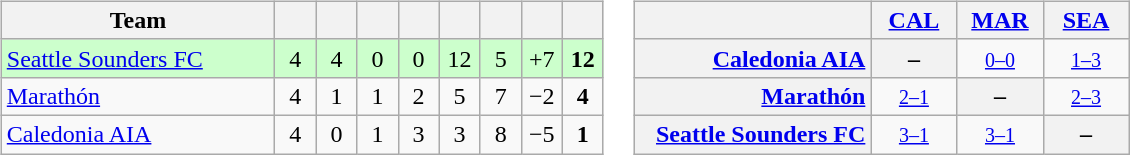<table>
<tr>
<td><br><table class="wikitable" style="text-align:center">
<tr>
<th width="175">Team</th>
<th width="20"></th>
<th width="20"></th>
<th width="20"></th>
<th width="20"></th>
<th width="20"></th>
<th width="20"></th>
<th width="20"></th>
<th width="20"></th>
</tr>
<tr bgcolor="#CCFFCC">
<td align=left> <a href='#'>Seattle Sounders FC</a></td>
<td>4</td>
<td>4</td>
<td>0</td>
<td>0</td>
<td>12</td>
<td>5</td>
<td>+7</td>
<td><strong>12</strong></td>
</tr>
<tr>
<td align=left> <a href='#'>Marathón</a></td>
<td>4</td>
<td>1</td>
<td>1</td>
<td>2</td>
<td>5</td>
<td>7</td>
<td>−2</td>
<td><strong>4</strong></td>
</tr>
<tr>
<td align=left> <a href='#'>Caledonia AIA</a></td>
<td>4</td>
<td>0</td>
<td>1</td>
<td>3</td>
<td>3</td>
<td>8</td>
<td>−5</td>
<td><strong>1</strong></td>
</tr>
</table>
</td>
<td><br><table class="wikitable" style="text-align:center">
<tr>
<th width="150"> </th>
<th width="50"><a href='#'>CAL</a></th>
<th width="50"><a href='#'>MAR</a></th>
<th width="50"><a href='#'>SEA</a></th>
</tr>
<tr>
<th style="text-align:right;"><a href='#'>Caledonia AIA</a></th>
<th>–</th>
<td><a href='#'><small>0–0</small></a></td>
<td><a href='#'><small>1–3</small></a></td>
</tr>
<tr>
<th style="text-align:right;"><a href='#'>Marathón</a></th>
<td><a href='#'><small>2–1</small></a></td>
<th>–</th>
<td><a href='#'><small>2–3</small></a></td>
</tr>
<tr>
<th style="text-align:right;"><a href='#'>Seattle Sounders FC</a></th>
<td><a href='#'><small>3–1</small></a></td>
<td><a href='#'><small>3–1</small></a></td>
<th>–</th>
</tr>
</table>
</td>
</tr>
</table>
